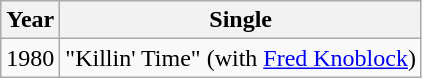<table class="wikitable">
<tr>
<th scope="col">Year</th>
<th scope="col">Single</th>
</tr>
<tr>
<td>1980</td>
<td>"Killin' Time" (with <a href='#'>Fred Knoblock</a>)</td>
</tr>
</table>
